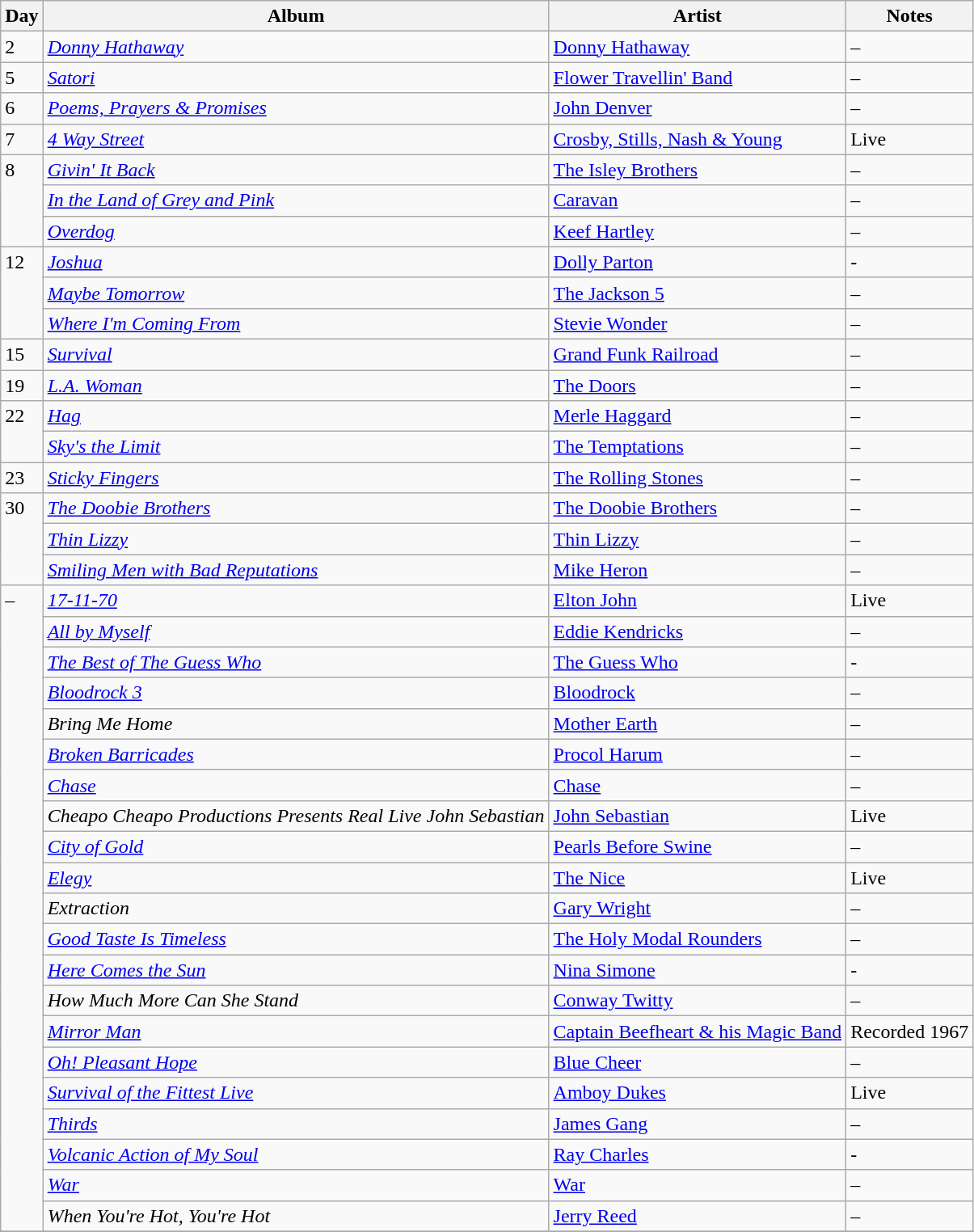<table class="wikitable">
<tr>
<th>Day</th>
<th>Album</th>
<th>Artist</th>
<th>Notes</th>
</tr>
<tr>
<td rowspan="1" valign="top">2</td>
<td><em><a href='#'>Donny Hathaway</a></em></td>
<td><a href='#'>Donny Hathaway</a></td>
<td>–</td>
</tr>
<tr>
<td rowspan="1" valign="top">5</td>
<td><em><a href='#'>Satori</a></em></td>
<td><a href='#'>Flower Travellin' Band</a></td>
<td>–</td>
</tr>
<tr>
<td rowspan="1" valign="top">6</td>
<td><em><a href='#'>Poems, Prayers & Promises</a></em></td>
<td><a href='#'>John Denver</a></td>
<td>–</td>
</tr>
<tr>
<td rowspan="1" valign="top">7</td>
<td><em><a href='#'>4 Way Street</a></em></td>
<td><a href='#'>Crosby, Stills, Nash & Young</a></td>
<td>Live</td>
</tr>
<tr>
<td rowspan="3" valign="top">8</td>
<td><em><a href='#'>Givin' It Back</a></em></td>
<td><a href='#'>The Isley Brothers</a></td>
<td>–</td>
</tr>
<tr>
<td><em><a href='#'>In the Land of Grey and Pink</a></em></td>
<td><a href='#'>Caravan</a></td>
<td>–</td>
</tr>
<tr>
<td><em><a href='#'>Overdog</a></em></td>
<td><a href='#'>Keef Hartley</a></td>
<td>–</td>
</tr>
<tr>
<td rowspan="3" valign="top">12</td>
<td><em><a href='#'>Joshua</a></em></td>
<td><a href='#'>Dolly Parton</a></td>
<td>-</td>
</tr>
<tr>
<td><em><a href='#'>Maybe Tomorrow</a></em></td>
<td><a href='#'>The Jackson 5</a></td>
<td>–</td>
</tr>
<tr>
<td><em><a href='#'>Where I'm Coming From</a></em></td>
<td><a href='#'>Stevie Wonder</a></td>
<td>–</td>
</tr>
<tr>
<td rowspan="1" valign="top">15</td>
<td><em><a href='#'>Survival</a></em></td>
<td><a href='#'>Grand Funk Railroad</a></td>
<td>–</td>
</tr>
<tr>
<td rowspan="1" valign="top">19</td>
<td><em><a href='#'>L.A. Woman</a></em></td>
<td><a href='#'>The Doors</a></td>
<td>–</td>
</tr>
<tr>
<td rowspan="2" valign="top">22</td>
<td><em><a href='#'>Hag</a></em></td>
<td><a href='#'>Merle Haggard</a></td>
<td>–</td>
</tr>
<tr>
<td><em><a href='#'>Sky's the Limit</a></em></td>
<td><a href='#'>The Temptations</a></td>
<td>–</td>
</tr>
<tr>
<td rowspan="1" valign="top">23</td>
<td><em><a href='#'>Sticky Fingers</a></em></td>
<td><a href='#'>The Rolling Stones</a></td>
<td>–</td>
</tr>
<tr>
<td rowspan="3" valign="top">30</td>
<td><em><a href='#'>The Doobie Brothers</a></em></td>
<td><a href='#'>The Doobie Brothers</a></td>
<td>–</td>
</tr>
<tr>
<td><em><a href='#'>Thin Lizzy</a></em></td>
<td><a href='#'>Thin Lizzy</a></td>
<td>–</td>
</tr>
<tr>
<td><em><a href='#'>Smiling Men with Bad Reputations</a></em></td>
<td><a href='#'>Mike Heron</a></td>
<td>–</td>
</tr>
<tr>
<td rowspan="21" valign="top">–</td>
<td><em><a href='#'>17-11-70</a></em></td>
<td><a href='#'>Elton John</a></td>
<td>Live</td>
</tr>
<tr>
<td><em><a href='#'>All by Myself</a></em></td>
<td><a href='#'>Eddie Kendricks</a></td>
<td>–</td>
</tr>
<tr>
<td><em><a href='#'>The Best of The Guess Who</a></em></td>
<td><a href='#'>The Guess Who</a></td>
<td>-</td>
</tr>
<tr>
<td><em><a href='#'>Bloodrock 3</a></em></td>
<td><a href='#'>Bloodrock</a></td>
<td>–</td>
</tr>
<tr>
<td><em>Bring Me Home</em></td>
<td><a href='#'>Mother Earth</a></td>
<td>–</td>
</tr>
<tr>
<td><em><a href='#'>Broken Barricades</a></em></td>
<td><a href='#'>Procol Harum</a></td>
<td>–</td>
</tr>
<tr>
<td><em><a href='#'>Chase</a></em></td>
<td><a href='#'>Chase</a></td>
<td>–</td>
</tr>
<tr>
<td><em>Cheapo Cheapo Productions Presents Real Live John Sebastian</em></td>
<td><a href='#'>John Sebastian</a></td>
<td>Live</td>
</tr>
<tr>
<td><em><a href='#'>City of Gold</a></em></td>
<td><a href='#'>Pearls Before Swine</a></td>
<td>–</td>
</tr>
<tr>
<td><em><a href='#'>Elegy</a></em></td>
<td><a href='#'>The Nice</a></td>
<td>Live</td>
</tr>
<tr>
<td><em>Extraction</em></td>
<td><a href='#'>Gary Wright</a></td>
<td>–</td>
</tr>
<tr>
<td><em><a href='#'>Good Taste Is Timeless</a></em></td>
<td><a href='#'>The Holy Modal Rounders</a></td>
<td>–</td>
</tr>
<tr>
<td><em><a href='#'>Here Comes the Sun</a></em></td>
<td><a href='#'>Nina Simone</a></td>
<td>-</td>
</tr>
<tr>
<td><em>How Much More Can She Stand</em></td>
<td><a href='#'>Conway Twitty</a></td>
<td>–</td>
</tr>
<tr>
<td><em><a href='#'>Mirror Man</a></em></td>
<td><a href='#'>Captain Beefheart & his Magic Band</a></td>
<td>Recorded 1967</td>
</tr>
<tr>
<td><em><a href='#'>Oh! Pleasant Hope</a></em></td>
<td><a href='#'>Blue Cheer</a></td>
<td>–</td>
</tr>
<tr>
<td><em><a href='#'>Survival of the Fittest Live</a></em></td>
<td><a href='#'>Amboy Dukes</a></td>
<td>Live</td>
</tr>
<tr>
<td><em><a href='#'>Thirds</a></em></td>
<td><a href='#'>James Gang</a></td>
<td>–</td>
</tr>
<tr>
<td><em><a href='#'>Volcanic Action of My Soul</a></em></td>
<td><a href='#'>Ray Charles</a></td>
<td>-</td>
</tr>
<tr>
<td><em><a href='#'>War</a></em></td>
<td><a href='#'>War</a></td>
<td>–</td>
</tr>
<tr>
<td><em>When You're Hot, You're Hot</em></td>
<td><a href='#'>Jerry Reed</a></td>
<td>–</td>
</tr>
<tr>
</tr>
</table>
